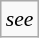<table class="wikitable floatright" style="font-size: 0.9em;">
<tr>
<td><em>see </em></td>
</tr>
</table>
